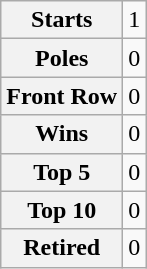<table class="wikitable" style="text-align:center">
<tr>
<th>Starts</th>
<td>1</td>
</tr>
<tr>
<th>Poles</th>
<td>0</td>
</tr>
<tr>
<th>Front Row</th>
<td>0</td>
</tr>
<tr>
<th>Wins</th>
<td>0</td>
</tr>
<tr>
<th>Top 5</th>
<td>0</td>
</tr>
<tr>
<th>Top 10</th>
<td>0</td>
</tr>
<tr>
<th>Retired</th>
<td>0</td>
</tr>
</table>
